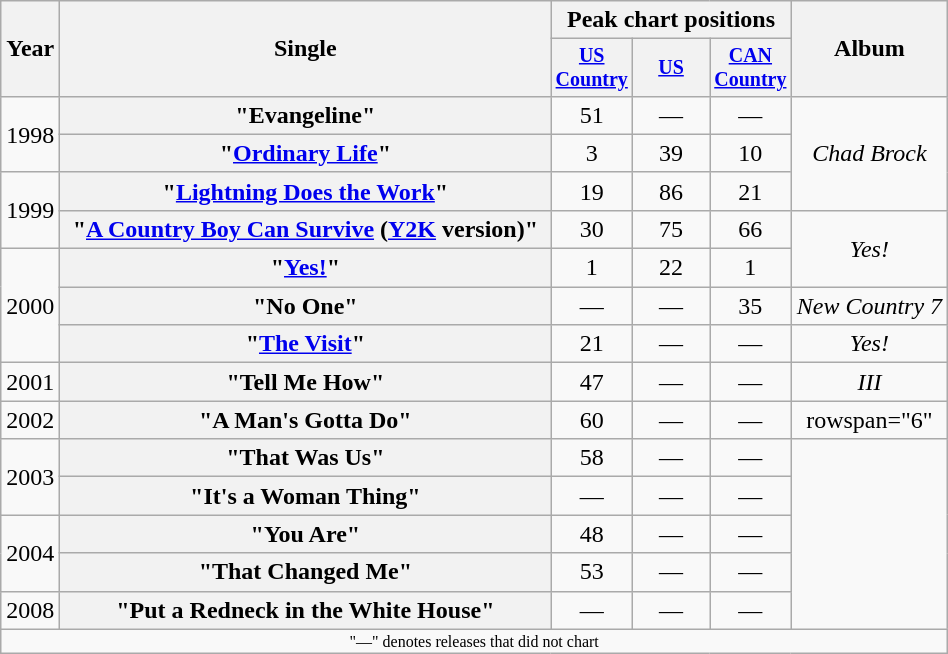<table class="wikitable plainrowheaders" style="text-align:center;">
<tr>
<th rowspan="2">Year</th>
<th rowspan="2" style="width:20em;">Single</th>
<th colspan="3">Peak chart positions</th>
<th rowspan="2">Album</th>
</tr>
<tr style="font-size:smaller;">
<th width="45"><a href='#'>US Country</a><br></th>
<th width="45"><a href='#'>US</a><br></th>
<th width="45"><a href='#'>CAN Country</a><br></th>
</tr>
<tr>
<td rowspan="2">1998</td>
<th scope="row">"Evangeline"</th>
<td>51</td>
<td>—</td>
<td>—</td>
<td rowspan="3"><em>Chad Brock</em></td>
</tr>
<tr>
<th scope="row">"<a href='#'>Ordinary Life</a>"</th>
<td>3</td>
<td>39</td>
<td>10</td>
</tr>
<tr>
<td rowspan="2">1999</td>
<th scope="row">"<a href='#'>Lightning Does the Work</a>"</th>
<td>19</td>
<td>86</td>
<td>21</td>
</tr>
<tr>
<th scope="row">"<a href='#'>A Country Boy Can Survive</a> (<a href='#'>Y2K</a> version)"<br></th>
<td>30</td>
<td>75</td>
<td>66</td>
<td rowspan="2"><em>Yes!</em></td>
</tr>
<tr>
<td rowspan="3">2000</td>
<th scope="row">"<a href='#'>Yes!</a>"</th>
<td>1</td>
<td>22</td>
<td>1</td>
</tr>
<tr>
<th scope="row">"No One" </th>
<td>—</td>
<td>—</td>
<td>35</td>
<td><em>New Country 7</em></td>
</tr>
<tr>
<th scope="row">"<a href='#'>The Visit</a>"</th>
<td>21</td>
<td>—</td>
<td>—</td>
<td><em>Yes!</em></td>
</tr>
<tr>
<td>2001</td>
<th scope="row">"Tell Me How"</th>
<td>47</td>
<td>—</td>
<td>—</td>
<td><em>III</em></td>
</tr>
<tr>
<td>2002</td>
<th scope="row">"A Man's Gotta Do"</th>
<td>60</td>
<td>—</td>
<td>—</td>
<td>rowspan="6" </td>
</tr>
<tr>
<td rowspan="2">2003</td>
<th scope="row">"That Was Us"</th>
<td>58</td>
<td>—</td>
<td>—</td>
</tr>
<tr>
<th scope="row">"It's a Woman Thing"</th>
<td>—</td>
<td>—</td>
<td>—</td>
</tr>
<tr>
<td rowspan="2">2004</td>
<th scope="row">"You Are"</th>
<td>48</td>
<td>—</td>
<td>—</td>
</tr>
<tr>
<th scope="row">"That Changed Me"</th>
<td>53</td>
<td>—</td>
<td>—</td>
</tr>
<tr>
<td>2008</td>
<th scope="row">"Put a Redneck in the White House"</th>
<td>—</td>
<td>—</td>
<td>—</td>
</tr>
<tr>
<td colspan="6" style="font-size:8pt">"—" denotes releases that did not chart</td>
</tr>
</table>
